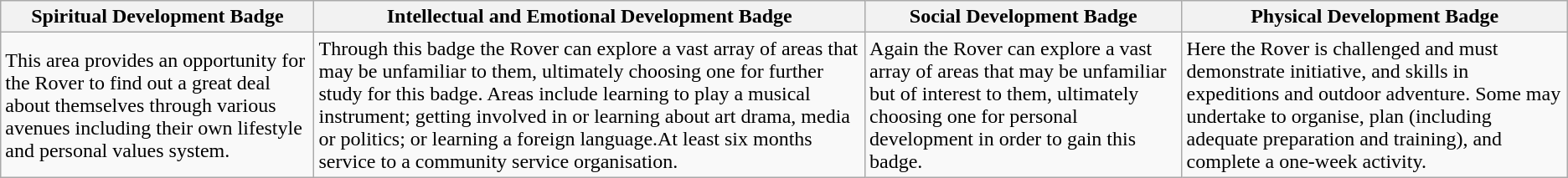<table class="wikitable">
<tr>
<th>Spiritual Development Badge</th>
<th>Intellectual and Emotional Development Badge</th>
<th>Social Development Badge</th>
<th>Physical Development Badge</th>
</tr>
<tr>
<td>This area provides an opportunity for the Rover to find out a great deal about themselves through various avenues including their own lifestyle and personal values system.</td>
<td>Through this badge the Rover can explore a vast array of areas that may be unfamiliar to them, ultimately choosing one for further study for this badge. Areas include learning to play a musical instrument; getting involved in or learning about art drama, media or politics; or learning a foreign language.At least six months service to a community service organisation.</td>
<td>Again the Rover can explore a vast array of areas that may be unfamiliar but of interest to them, ultimately choosing one for personal development in order to gain this badge.</td>
<td>Here the Rover is challenged and must demonstrate initiative, and skills in expeditions and outdoor adventure. Some may undertake to organise, plan (including adequate preparation and training), and complete a one-week activity.</td>
</tr>
</table>
